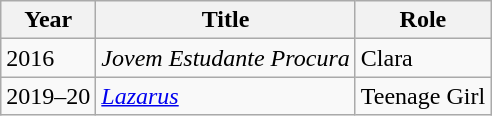<table class="wikitable">
<tr>
<th>Year</th>
<th>Title</th>
<th>Role</th>
</tr>
<tr>
<td>2016</td>
<td><em>Jovem Estudante Procura</em></td>
<td>Clara</td>
</tr>
<tr>
<td>2019–20</td>
<td><em><a href='#'>Lazarus</a></em></td>
<td>Teenage Girl</td>
</tr>
</table>
